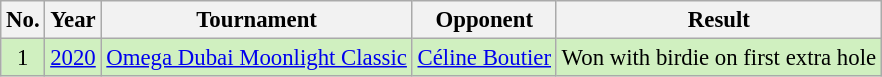<table class="wikitable" style="font-size:95%;">
<tr>
<th>No.</th>
<th>Year</th>
<th>Tournament</th>
<th>Opponent</th>
<th>Result</th>
</tr>
<tr style="background:#d0f0c0;">
<td align=center>1</td>
<td><a href='#'>2020</a></td>
<td><a href='#'>Omega Dubai Moonlight Classic</a></td>
<td> <a href='#'>Céline Boutier</a></td>
<td>Won with birdie on first extra hole</td>
</tr>
</table>
